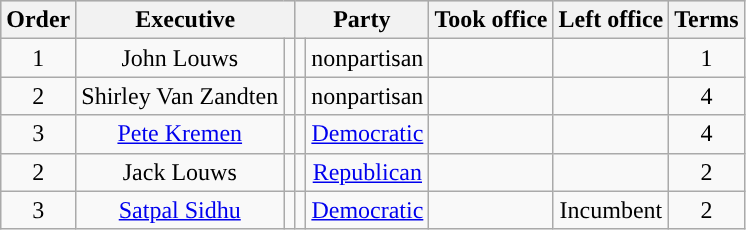<table class="wikitable sortable" style="text-align:center">
<tr style="background:#cccccc">
<th>Order</th>
<th colspan="2">Executive</th>
<th colspan="2">Party</th>
<th>Took office</th>
<th>Left office</th>
<th>Terms</th>
</tr>
<tr>
<td>1</td>
<td>John Louws</td>
<td></td>
<td></td>
<td>nonpartisan</td>
<td></td>
<td></td>
<td>1</td>
</tr>
<tr>
<td>2</td>
<td>Shirley Van Zandten</td>
<td></td>
<td></td>
<td>nonpartisan</td>
<td></td>
<td></td>
<td>4</td>
</tr>
<tr>
<td>3</td>
<td><a href='#'>Pete Kremen</a></td>
<td></td>
<td style="background: "></td>
<td><a href='#'>Democratic</a></td>
<td></td>
<td></td>
<td>4</td>
</tr>
<tr>
<td>2</td>
<td>Jack Louws</td>
<td></td>
<td style="background: "></td>
<td><a href='#'>Republican</a></td>
<td></td>
<td></td>
<td>2</td>
</tr>
<tr>
<td>3</td>
<td><a href='#'>Satpal Sidhu</a></td>
<td></td>
<td style="background: "></td>
<td><a href='#'>Democratic</a></td>
<td></td>
<td>Incumbent</td>
<td>2</td>
</tr>
</table>
